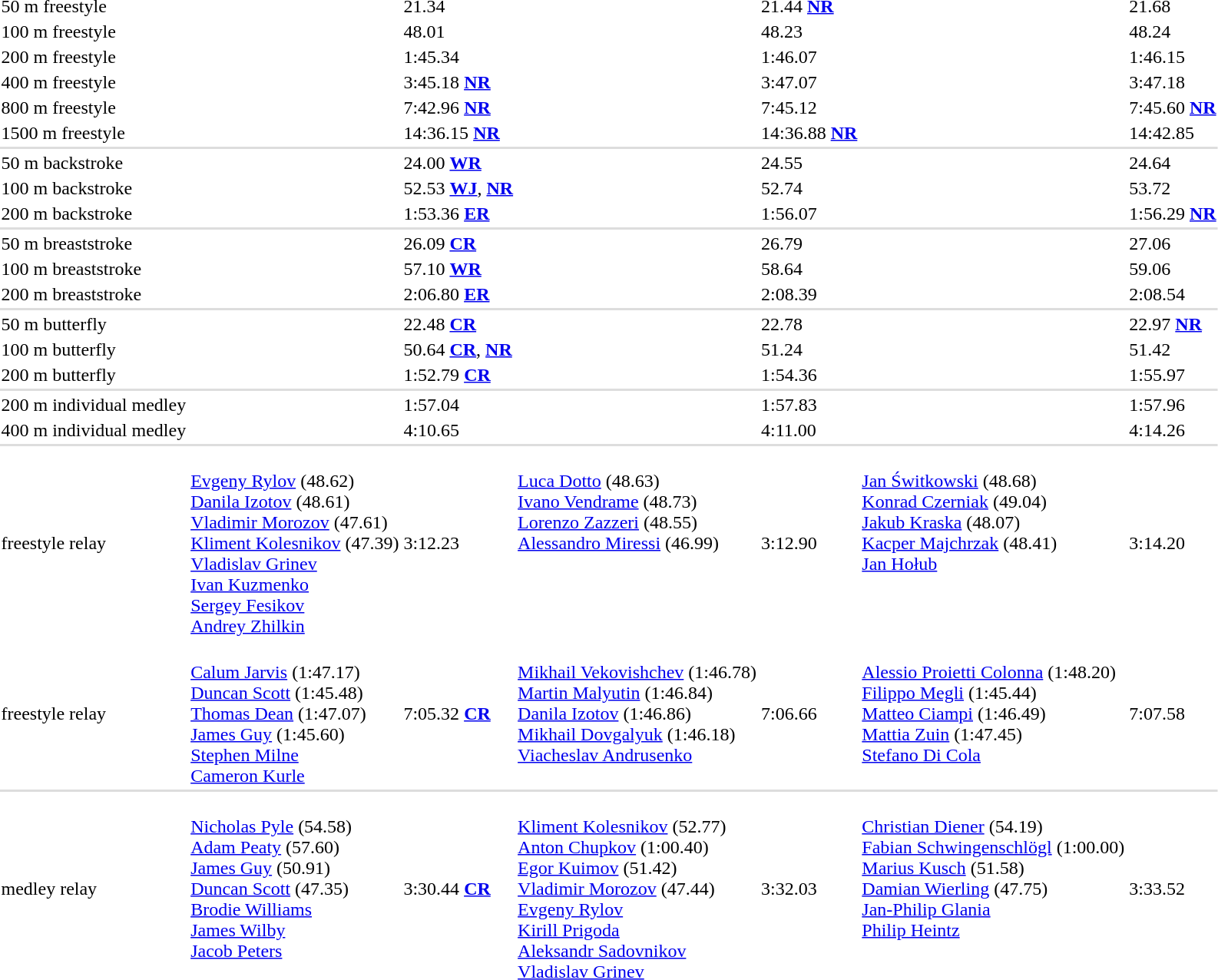<table>
<tr>
<td>50 m freestyle<br></td>
<td></td>
<td>21.34</td>
<td></td>
<td>21.44 <strong><a href='#'>NR</a></strong></td>
<td></td>
<td>21.68</td>
</tr>
<tr>
<td>100 m freestyle<br></td>
<td></td>
<td>48.01</td>
<td></td>
<td>48.23</td>
<td></td>
<td>48.24</td>
</tr>
<tr>
<td>200 m freestyle<br></td>
<td></td>
<td>1:45.34</td>
<td></td>
<td>1:46.07</td>
<td></td>
<td>1:46.15</td>
</tr>
<tr>
<td>400 m freestyle<br></td>
<td></td>
<td>3:45.18 <strong><a href='#'>NR</a></strong></td>
<td></td>
<td>3:47.07</td>
<td></td>
<td>3:47.18</td>
</tr>
<tr>
<td>800 m freestyle<br></td>
<td></td>
<td>7:42.96 <strong><a href='#'>NR</a></strong></td>
<td></td>
<td>7:45.12</td>
<td></td>
<td>7:45.60 <strong><a href='#'>NR</a></strong></td>
</tr>
<tr>
<td>1500 m freestyle<br></td>
<td></td>
<td>14:36.15 <strong><a href='#'>NR</a></strong></td>
<td></td>
<td>14:36.88 <strong><a href='#'>NR</a></strong></td>
<td></td>
<td>14:42.85</td>
</tr>
<tr bgcolor=#DDDDDD>
<td colspan=7></td>
</tr>
<tr>
<td>50 m backstroke<br></td>
<td></td>
<td>24.00 <strong><a href='#'>WR</a></strong></td>
<td></td>
<td>24.55</td>
<td></td>
<td>24.64</td>
</tr>
<tr>
<td>100 m backstroke<br></td>
<td></td>
<td>52.53 <strong><a href='#'>WJ</a></strong>,  <strong><a href='#'>NR</a></strong></td>
<td></td>
<td>52.74</td>
<td></td>
<td>53.72</td>
</tr>
<tr>
<td>200 m backstroke<br></td>
<td></td>
<td>1:53.36 <strong><a href='#'>ER</a></strong></td>
<td></td>
<td>1:56.07</td>
<td></td>
<td>1:56.29 <strong><a href='#'>NR</a></strong></td>
</tr>
<tr bgcolor=#DDDDDD>
<td colspan=7></td>
</tr>
<tr>
<td>50 m breaststroke<br></td>
<td></td>
<td>26.09 <strong><a href='#'>CR</a></strong></td>
<td></td>
<td>26.79</td>
<td></td>
<td>27.06</td>
</tr>
<tr>
<td>100 m breaststroke<br></td>
<td></td>
<td>57.10 <strong><a href='#'>WR</a></strong></td>
<td></td>
<td>58.64</td>
<td></td>
<td>59.06</td>
</tr>
<tr>
<td>200 m breaststroke<br></td>
<td></td>
<td>2:06.80 <strong><a href='#'>ER</a></strong></td>
<td></td>
<td>2:08.39</td>
<td></td>
<td>2:08.54</td>
</tr>
<tr bgcolor=#DDDDDD>
<td colspan=7></td>
</tr>
<tr>
<td>50 m butterfly<br></td>
<td></td>
<td>22.48 <strong><a href='#'>CR</a></strong></td>
<td></td>
<td>22.78</td>
<td></td>
<td>22.97 <strong><a href='#'>NR</a></strong></td>
</tr>
<tr>
<td>100 m butterfly<br></td>
<td></td>
<td>50.64 <strong><a href='#'>CR</a></strong>,  <strong><a href='#'>NR</a></strong></td>
<td></td>
<td>51.24</td>
<td></td>
<td>51.42</td>
</tr>
<tr>
<td>200 m butterfly<br></td>
<td></td>
<td>1:52.79 <strong><a href='#'>CR</a></strong></td>
<td></td>
<td>1:54.36</td>
<td></td>
<td>1:55.97</td>
</tr>
<tr bgcolor=#DDDDDD>
<td colspan=7></td>
</tr>
<tr>
<td>200 m individual medley<br></td>
<td></td>
<td>1:57.04</td>
<td></td>
<td>1:57.83</td>
<td></td>
<td>1:57.96</td>
</tr>
<tr>
<td>400 m individual medley<br></td>
<td></td>
<td>4:10.65</td>
<td></td>
<td>4:11.00</td>
<td></td>
<td>4:14.26</td>
</tr>
<tr bgcolor=#DDDDDD>
<td colspan=7></td>
</tr>
<tr>
<td> freestyle relay<br></td>
<td valign=top><br><a href='#'>Evgeny Rylov</a> (48.62)<br><a href='#'>Danila Izotov</a> (48.61)<br><a href='#'>Vladimir Morozov</a> (47.61)<br><a href='#'>Kliment Kolesnikov</a> (47.39)<br><a href='#'>Vladislav Grinev</a><br><a href='#'>Ivan Kuzmenko</a><br><a href='#'>Sergey Fesikov</a><br><a href='#'>Andrey Zhilkin</a></td>
<td>3:12.23</td>
<td valign=top><br><a href='#'>Luca Dotto</a> (48.63)<br><a href='#'>Ivano Vendrame</a> (48.73)<br><a href='#'>Lorenzo Zazzeri</a> (48.55)<br><a href='#'>Alessandro Miressi</a> (46.99)</td>
<td>3:12.90</td>
<td valign=top><br><a href='#'>Jan Świtkowski</a> (48.68)<br><a href='#'>Konrad Czerniak</a> (49.04)<br><a href='#'>Jakub Kraska</a> (48.07)<br><a href='#'>Kacper Majchrzak</a> (48.41)<br><a href='#'>Jan Hołub</a></td>
<td>3:14.20</td>
</tr>
<tr>
<td> freestyle relay<br></td>
<td valign=top><br><a href='#'>Calum Jarvis</a> (1:47.17)<br><a href='#'>Duncan Scott</a> (1:45.48)<br><a href='#'>Thomas Dean</a> (1:47.07)<br><a href='#'>James Guy</a> (1:45.60)<br><a href='#'>Stephen Milne</a><br><a href='#'>Cameron Kurle</a></td>
<td>7:05.32 <strong><a href='#'>CR</a></strong></td>
<td valign=top><br><a href='#'>Mikhail Vekovishchev</a> (1:46.78)<br><a href='#'>Martin Malyutin</a> (1:46.84)<br><a href='#'>Danila Izotov</a> (1:46.86)<br><a href='#'>Mikhail Dovgalyuk</a> (1:46.18)<br><a href='#'>Viacheslav Andrusenko</a></td>
<td>7:06.66</td>
<td valign=top><br><a href='#'>Alessio Proietti Colonna</a> (1:48.20)<br><a href='#'>Filippo Megli</a> (1:45.44)<br><a href='#'>Matteo Ciampi</a> (1:46.49)<br><a href='#'>Mattia Zuin</a> (1:47.45)<br><a href='#'>Stefano Di Cola</a></td>
<td>7:07.58</td>
</tr>
<tr bgcolor=#DDDDDD>
<td colspan=7></td>
</tr>
<tr>
<td> medley relay<br></td>
<td valign=top><br><a href='#'>Nicholas Pyle</a> (54.58)<br><a href='#'>Adam Peaty</a> (57.60)<br><a href='#'>James Guy</a> (50.91)<br><a href='#'>Duncan Scott</a> (47.35)<br><a href='#'>Brodie Williams</a><br><a href='#'>James Wilby</a><br><a href='#'>Jacob Peters</a></td>
<td>3:30.44 <strong><a href='#'>CR</a></strong></td>
<td valign=top><br><a href='#'>Kliment Kolesnikov</a> (52.77)<br><a href='#'>Anton Chupkov</a> (1:00.40)<br><a href='#'>Egor Kuimov</a> (51.42)<br><a href='#'>Vladimir Morozov</a> (47.44)<br><a href='#'>Evgeny Rylov</a><br><a href='#'>Kirill Prigoda</a><br><a href='#'>Aleksandr Sadovnikov</a><br><a href='#'>Vladislav Grinev</a></td>
<td>3:32.03</td>
<td valign=top><br><a href='#'>Christian Diener</a> (54.19)<br><a href='#'>Fabian Schwingenschlögl</a> (1:00.00)<br><a href='#'>Marius Kusch</a> (51.58)<br><a href='#'>Damian Wierling</a> (47.75)<br><a href='#'>Jan-Philip Glania</a><br><a href='#'>Philip Heintz</a></td>
<td>3:33.52</td>
</tr>
</table>
